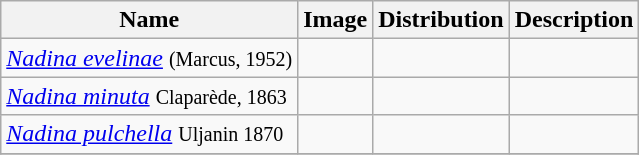<table class="wikitable sortable" style="text-align:left;">
<tr>
<th scope="col">Name</th>
<th scope="col">Image</th>
<th scope="col">Distribution</th>
<th scope="col">Description</th>
</tr>
<tr>
<td scope="row" align="left"><em><a href='#'>Nadina evelinae</a></em> <small>(Marcus, 1952)</small></td>
<td></td>
<td></td>
<td></td>
</tr>
<tr>
<td scope="row" align="left"><em><a href='#'>Nadina minuta</a></em> <small>Claparède, 1863</small></td>
<td></td>
<td></td>
<td></td>
</tr>
<tr>
<td scope="row" align="left"><em><a href='#'>Nadina pulchella</a></em> <small>Uljanin 1870</small></td>
<td></td>
<td></td>
<td></td>
</tr>
<tr>
</tr>
</table>
